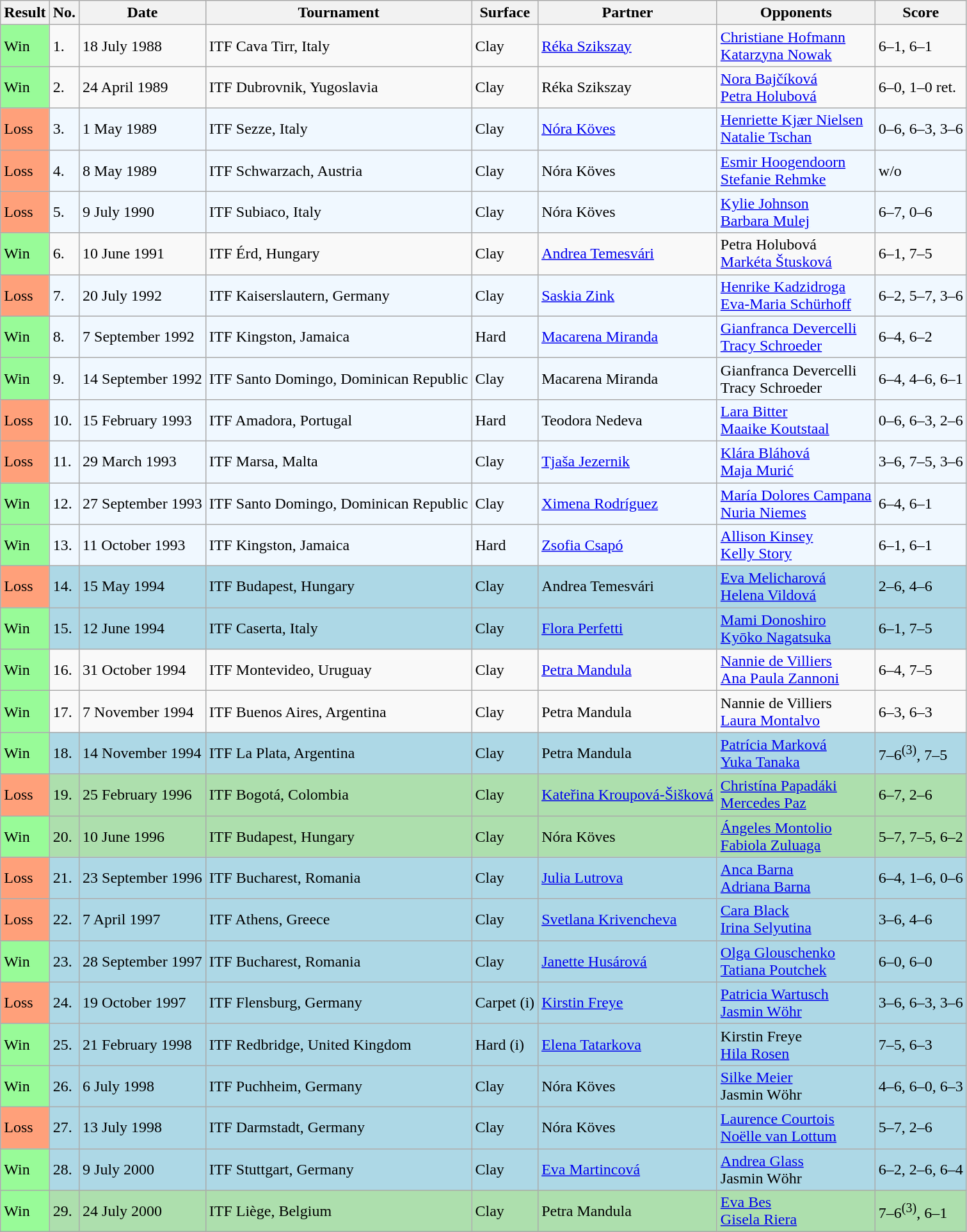<table class="sortable wikitable">
<tr>
<th>Result</th>
<th>No.</th>
<th>Date</th>
<th>Tournament</th>
<th>Surface</th>
<th>Partner</th>
<th>Opponents</th>
<th class="unsortable">Score</th>
</tr>
<tr>
<td style="background:#98fb98;">Win</td>
<td>1.</td>
<td>18 July 1988</td>
<td>ITF Cava Tirr, Italy</td>
<td>Clay</td>
<td> <a href='#'>Réka Szikszay</a></td>
<td> <a href='#'>Christiane Hofmann</a> <br>  <a href='#'>Katarzyna Nowak</a></td>
<td>6–1, 6–1</td>
</tr>
<tr>
<td style="background:#98fb98;">Win</td>
<td>2.</td>
<td>24 April 1989</td>
<td>ITF Dubrovnik, Yugoslavia</td>
<td>Clay</td>
<td> Réka Szikszay</td>
<td> <a href='#'>Nora Bajčíková</a> <br>  <a href='#'>Petra Holubová</a></td>
<td>6–0, 1–0 ret.</td>
</tr>
<tr style="background:#f0f8ff;">
<td style="background:#ffa07a;">Loss</td>
<td>3.</td>
<td>1 May 1989</td>
<td>ITF Sezze, Italy</td>
<td>Clay</td>
<td> <a href='#'>Nóra Köves</a></td>
<td> <a href='#'>Henriette Kjær Nielsen</a> <br>  <a href='#'>Natalie Tschan</a></td>
<td>0–6, 6–3, 3–6</td>
</tr>
<tr style="background:#f0f8ff;">
<td style="background:#ffa07a;">Loss</td>
<td>4.</td>
<td>8 May 1989</td>
<td>ITF Schwarzach, Austria</td>
<td>Clay</td>
<td> Nóra Köves</td>
<td> <a href='#'>Esmir Hoogendoorn</a> <br>  <a href='#'>Stefanie Rehmke</a></td>
<td>w/o</td>
</tr>
<tr style="background:#f0f8ff;">
<td style="background:#ffa07a;">Loss</td>
<td>5.</td>
<td>9 July 1990</td>
<td>ITF Subiaco, Italy</td>
<td>Clay</td>
<td> Nóra Köves</td>
<td> <a href='#'>Kylie Johnson</a> <br>  <a href='#'>Barbara Mulej</a></td>
<td>6–7, 0–6</td>
</tr>
<tr>
<td style="background:#98fb98;">Win</td>
<td>6.</td>
<td>10 June 1991</td>
<td>ITF Érd, Hungary</td>
<td>Clay</td>
<td> <a href='#'>Andrea Temesvári</a></td>
<td> Petra Holubová <br>  <a href='#'>Markéta Štusková</a></td>
<td>6–1, 7–5</td>
</tr>
<tr style="background:#f0f8ff;">
<td style="background:#ffa07a;">Loss</td>
<td>7.</td>
<td>20 July 1992</td>
<td>ITF Kaiserslautern, Germany</td>
<td>Clay</td>
<td> <a href='#'>Saskia Zink</a></td>
<td> <a href='#'>Henrike Kadzidroga</a> <br>  <a href='#'>Eva-Maria Schürhoff</a></td>
<td>6–2, 5–7, 3–6</td>
</tr>
<tr style="background:#f0f8ff;">
<td style="background:#98fb98;">Win</td>
<td>8.</td>
<td>7 September 1992</td>
<td>ITF Kingston, Jamaica</td>
<td>Hard</td>
<td> <a href='#'>Macarena Miranda</a></td>
<td> <a href='#'>Gianfranca Devercelli</a> <br>  <a href='#'>Tracy Schroeder</a></td>
<td>6–4, 6–2</td>
</tr>
<tr style="background:#f0f8ff;">
<td style="background:#98fb98;">Win</td>
<td>9.</td>
<td>14 September 1992</td>
<td>ITF Santo Domingo, Dominican Republic</td>
<td>Clay</td>
<td> Macarena Miranda</td>
<td> Gianfranca Devercelli <br>  Tracy Schroeder</td>
<td>6–4, 4–6, 6–1</td>
</tr>
<tr style="background:#f0f8ff;">
<td style="background:#ffa07a;">Loss</td>
<td>10.</td>
<td>15 February 1993</td>
<td>ITF Amadora, Portugal</td>
<td>Hard</td>
<td> Teodora Nedeva</td>
<td> <a href='#'>Lara Bitter</a> <br>  <a href='#'>Maaike Koutstaal</a></td>
<td>0–6, 6–3, 2–6</td>
</tr>
<tr style="background:#f0f8ff;">
<td style="background:#ffa07a;">Loss</td>
<td>11.</td>
<td>29 March 1993</td>
<td>ITF Marsa, Malta</td>
<td>Clay</td>
<td> <a href='#'>Tjaša Jezernik</a></td>
<td> <a href='#'>Klára Bláhová</a> <br>  <a href='#'>Maja Murić</a></td>
<td>3–6, 7–5, 3–6</td>
</tr>
<tr style="background:#f0f8ff;">
<td style="background:#98fb98;">Win</td>
<td>12.</td>
<td>27 September 1993</td>
<td>ITF Santo Domingo, Dominican Republic</td>
<td>Clay</td>
<td> <a href='#'>Ximena Rodríguez</a></td>
<td> <a href='#'>María Dolores Campana</a> <br>  <a href='#'>Nuria Niemes</a></td>
<td>6–4, 6–1</td>
</tr>
<tr style="background:#f0f8ff;">
<td style="background:#98fb98;">Win</td>
<td>13.</td>
<td>11 October 1993</td>
<td>ITF Kingston, Jamaica</td>
<td>Hard</td>
<td> <a href='#'>Zsofia Csapó</a></td>
<td> <a href='#'>Allison Kinsey</a> <br>  <a href='#'>Kelly Story</a></td>
<td>6–1, 6–1</td>
</tr>
<tr style="background:lightblue;">
<td style="background:#ffa07a;">Loss</td>
<td>14.</td>
<td>15 May 1994</td>
<td>ITF Budapest, Hungary</td>
<td>Clay</td>
<td> Andrea Temesvári</td>
<td> <a href='#'>Eva Melicharová</a> <br>  <a href='#'>Helena Vildová</a></td>
<td>2–6, 4–6</td>
</tr>
<tr style="background:lightblue;">
<td style="background:#98fb98;">Win</td>
<td>15.</td>
<td>12 June 1994</td>
<td>ITF Caserta, Italy</td>
<td>Clay</td>
<td> <a href='#'>Flora Perfetti</a></td>
<td> <a href='#'>Mami Donoshiro</a> <br>  <a href='#'>Kyōko Nagatsuka</a></td>
<td>6–1, 7–5</td>
</tr>
<tr>
<td style="background:#98fb98;">Win</td>
<td>16.</td>
<td>31 October 1994</td>
<td>ITF Montevideo, Uruguay</td>
<td>Clay</td>
<td> <a href='#'>Petra Mandula</a></td>
<td> <a href='#'>Nannie de Villiers</a> <br>  <a href='#'>Ana Paula Zannoni</a></td>
<td>6–4, 7–5</td>
</tr>
<tr>
<td style="background:#98fb98;">Win</td>
<td>17.</td>
<td>7 November 1994</td>
<td>ITF Buenos Aires, Argentina</td>
<td>Clay</td>
<td> Petra Mandula</td>
<td> Nannie de Villiers <br>  <a href='#'>Laura Montalvo</a></td>
<td>6–3, 6–3</td>
</tr>
<tr style="background:lightblue;">
<td style="background:#98fb98;">Win</td>
<td>18.</td>
<td>14 November 1994</td>
<td>ITF La Plata, Argentina</td>
<td>Clay</td>
<td> Petra Mandula</td>
<td> <a href='#'>Patrícia Marková</a> <br>  <a href='#'>Yuka Tanaka</a></td>
<td>7–6<sup>(3)</sup>, 7–5</td>
</tr>
<tr style="background:#addfad;">
<td style="background:#ffa07a;">Loss</td>
<td>19.</td>
<td>25 February 1996</td>
<td>ITF Bogotá, Colombia</td>
<td>Clay</td>
<td> <a href='#'>Kateřina Kroupová-Šišková</a></td>
<td> <a href='#'>Christína Papadáki</a> <br>  <a href='#'>Mercedes Paz</a></td>
<td>6–7, 2–6</td>
</tr>
<tr style="background:#addfad;">
<td style="background:#98fb98;">Win</td>
<td>20.</td>
<td>10 June 1996</td>
<td>ITF Budapest, Hungary</td>
<td>Clay</td>
<td> Nóra Köves</td>
<td> <a href='#'>Ángeles Montolio</a> <br>  <a href='#'>Fabiola Zuluaga</a></td>
<td>5–7, 7–5, 6–2</td>
</tr>
<tr style="background:lightblue;">
<td style="background:#ffa07a;">Loss</td>
<td>21.</td>
<td>23 September 1996</td>
<td>ITF Bucharest, Romania</td>
<td>Clay</td>
<td> <a href='#'>Julia Lutrova</a></td>
<td> <a href='#'>Anca Barna</a> <br>  <a href='#'>Adriana Barna</a></td>
<td>6–4, 1–6, 0–6</td>
</tr>
<tr style="background:lightblue;">
<td style="background:#ffa07a;">Loss</td>
<td>22.</td>
<td>7 April 1997</td>
<td>ITF Athens, Greece</td>
<td>Clay</td>
<td> <a href='#'>Svetlana Krivencheva</a></td>
<td> <a href='#'>Cara Black</a> <br>  <a href='#'>Irina Selyutina</a></td>
<td>3–6, 4–6</td>
</tr>
<tr style="background:lightblue;">
<td style="background:#98fb98;">Win</td>
<td>23.</td>
<td>28 September 1997</td>
<td>ITF Bucharest, Romania</td>
<td>Clay</td>
<td> <a href='#'>Janette Husárová</a></td>
<td> <a href='#'>Olga Glouschenko</a> <br>  <a href='#'>Tatiana Poutchek</a></td>
<td>6–0, 6–0</td>
</tr>
<tr style="background:lightblue;">
<td style="background:#ffa07a;">Loss</td>
<td>24.</td>
<td>19 October 1997</td>
<td>ITF Flensburg, Germany</td>
<td>Carpet (i)</td>
<td> <a href='#'>Kirstin Freye</a></td>
<td> <a href='#'>Patricia Wartusch</a> <br>  <a href='#'>Jasmin Wöhr</a></td>
<td>3–6, 6–3, 3–6</td>
</tr>
<tr style="background:lightblue;">
<td style="background:#98fb98;">Win</td>
<td>25.</td>
<td>21 February 1998</td>
<td>ITF Redbridge, United Kingdom</td>
<td>Hard (i)</td>
<td> <a href='#'>Elena Tatarkova</a></td>
<td> Kirstin Freye <br>  <a href='#'>Hila Rosen</a></td>
<td>7–5, 6–3</td>
</tr>
<tr style="background:lightblue;">
<td style="background:#98fb98;">Win</td>
<td>26.</td>
<td>6 July 1998</td>
<td>ITF Puchheim, Germany</td>
<td>Clay</td>
<td> Nóra Köves</td>
<td> <a href='#'>Silke Meier</a> <br>  Jasmin Wöhr</td>
<td>4–6, 6–0, 6–3</td>
</tr>
<tr style="background:lightblue;">
<td style="background:#ffa07a;">Loss</td>
<td>27.</td>
<td>13 July 1998</td>
<td>ITF Darmstadt, Germany</td>
<td>Clay</td>
<td> Nóra Köves</td>
<td> <a href='#'>Laurence Courtois</a> <br>  <a href='#'>Noëlle van Lottum</a></td>
<td>5–7, 2–6</td>
</tr>
<tr style="background:lightblue;">
<td style="background:#98fb98;">Win</td>
<td>28.</td>
<td>9 July 2000</td>
<td>ITF Stuttgart, Germany</td>
<td>Clay</td>
<td> <a href='#'>Eva Martincová</a></td>
<td> <a href='#'>Andrea Glass</a> <br>  Jasmin Wöhr</td>
<td>6–2, 2–6, 6–4</td>
</tr>
<tr style="background:#addfad;">
<td style="background:#98fb98;">Win</td>
<td>29.</td>
<td>24 July 2000</td>
<td>ITF Liège, Belgium</td>
<td>Clay</td>
<td> Petra Mandula</td>
<td> <a href='#'>Eva Bes</a> <br>  <a href='#'>Gisela Riera</a></td>
<td>7–6<sup>(3)</sup>, 6–1</td>
</tr>
</table>
